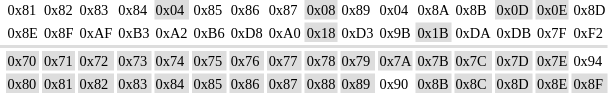<table>
<tr>
<td></td>
<td style="font-size:60%">0x81</td>
<td style="font-size:60%">0x82</td>
<td style="font-size:60%">0x83</td>
<td style="font-size:60%">0x84</td>
<td style="background:#DDD;font-size:60%">0x04</td>
<td style="font-size:60%">0x85</td>
<td style="font-size:60%">0x86</td>
<td style="font-size:60%">0x87</td>
<td style="background:#DDD;font-size:60%">0x08</td>
<td style="font-size:60%">0x89</td>
<td style="font-size:60%">0x04</td>
<td style="font-size:60%">0x8A</td>
<td style="font-size:60%">0x8B</td>
<td style="background:#DDD;font-size:60%">0x0D</td>
<td style="background:#DDD;font-size:60%">0x0E</td>
<td style="font-size:60%">0x8D</td>
</tr>
<tr>
<td></td>
<td style="font-size:60%">0x8E</td>
<td style="font-size:60%">0x8F</td>
<td style="font-size:60%">0xAF</td>
<td style="font-size:60%">0xB3</td>
<td style="font-size:60%">0xA2</td>
<td style="font-size:60%">0xB6</td>
<td style="font-size:60%">0xD8</td>
<td style="font-size:60%">0xA0</td>
<td style="background:#DDD;font-size:60%">0x18</td>
<td style="font-size:60%">0xD3</td>
<td style="font-size:60%">0x9B</td>
<td style="background:#DDD;font-size:60%">0x1B</td>
<td style="font-size:60%">0xDA</td>
<td style="font-size:60%">0xDB</td>
<td style="font-size:60%">0x7F</td>
<td style="font-size:60%">0xF2</td>
</tr>
<tr>
<td style="background:#DDD" colspan="17"></td>
</tr>
<tr>
<td></td>
<td style="background:#DDD;font-size:60%">0x70</td>
<td style="background:#DDD;font-size:60%">0x71</td>
<td style="background:#DDD;font-size:60%">0x72</td>
<td style="background:#DDD;font-size:60%">0x73</td>
<td style="background:#DDD;font-size:60%">0x74</td>
<td style="background:#DDD;font-size:60%">0x75</td>
<td style="background:#DDD;font-size:60%">0x76</td>
<td style="background:#DDD;font-size:60%">0x77</td>
<td style="background:#DDD;font-size:60%">0x78</td>
<td style="background:#DDD;font-size:60%">0x79</td>
<td style="background:#DDD;font-size:60%">0x7A</td>
<td style="background:#DDD;font-size:60%">0x7B</td>
<td style="background:#DDD;font-size:60%">0x7C</td>
<td style="background:#DDD;font-size:60%">0x7D</td>
<td style="background:#DDD;font-size:60%">0x7E</td>
<td style="font-size:60%">0x94</td>
</tr>
<tr>
<td></td>
<td style="background:#DDD;font-size:60%">0x80</td>
<td style="background:#DDD;font-size:60%">0x81</td>
<td style="background:#DDD;font-size:60%">0x82</td>
<td style="background:#DDD;font-size:60%">0x83</td>
<td style="background:#DDD;font-size:60%">0x84</td>
<td style="background:#DDD;font-size:60%">0x85</td>
<td style="background:#DDD;font-size:60%">0x86</td>
<td style="background:#DDD;font-size:60%">0x87</td>
<td style="background:#DDD;font-size:60%">0x88</td>
<td style="background:#DDD;font-size:60%">0x89</td>
<td style="font-size:60%">0x90</td>
<td style="background:#DDD;font-size:60%">0x8B</td>
<td style="background:#DDD;font-size:60%">0x8C</td>
<td style="background:#DDD;font-size:60%">0x8D</td>
<td style="background:#DDD;font-size:60%">0x8E</td>
<td style="background:#DDD;font-size:60%">0x8F</td>
</tr>
</table>
